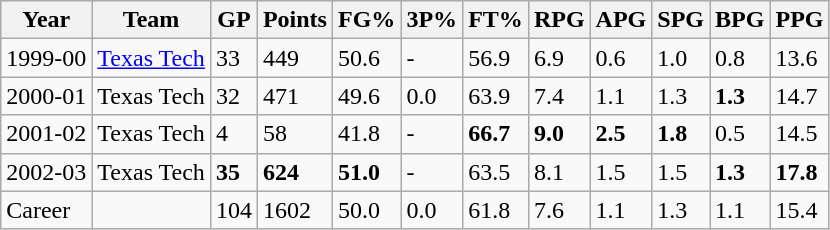<table class="wikitable">
<tr>
<th>Year</th>
<th>Team</th>
<th>GP</th>
<th>Points</th>
<th>FG%</th>
<th>3P%</th>
<th>FT%</th>
<th>RPG</th>
<th>APG</th>
<th>SPG</th>
<th>BPG</th>
<th>PPG</th>
</tr>
<tr>
<td>1999-00</td>
<td><a href='#'>Texas Tech</a></td>
<td>33</td>
<td>449</td>
<td>50.6</td>
<td>-</td>
<td>56.9</td>
<td>6.9</td>
<td>0.6</td>
<td>1.0</td>
<td>0.8</td>
<td>13.6</td>
</tr>
<tr>
<td>2000-01</td>
<td>Texas Tech</td>
<td>32</td>
<td>471</td>
<td>49.6</td>
<td>0.0</td>
<td>63.9</td>
<td>7.4</td>
<td>1.1</td>
<td>1.3</td>
<td><strong>1.3</strong></td>
<td>14.7</td>
</tr>
<tr>
<td>2001-02</td>
<td>Texas Tech</td>
<td>4</td>
<td>58</td>
<td>41.8</td>
<td>-</td>
<td><strong>66.7</strong></td>
<td><strong>9.0</strong></td>
<td><strong>2.5</strong></td>
<td><strong>1.8</strong></td>
<td>0.5</td>
<td>14.5</td>
</tr>
<tr>
<td>2002-03</td>
<td>Texas Tech</td>
<td><strong>35</strong></td>
<td><strong>624</strong></td>
<td><strong>51.0</strong></td>
<td>-</td>
<td>63.5</td>
<td>8.1</td>
<td>1.5</td>
<td>1.5</td>
<td><strong>1.3</strong></td>
<td><strong>17.8</strong></td>
</tr>
<tr>
<td>Career</td>
<td></td>
<td>104</td>
<td>1602</td>
<td>50.0</td>
<td>0.0</td>
<td>61.8</td>
<td>7.6</td>
<td>1.1</td>
<td>1.3</td>
<td>1.1</td>
<td>15.4</td>
</tr>
</table>
